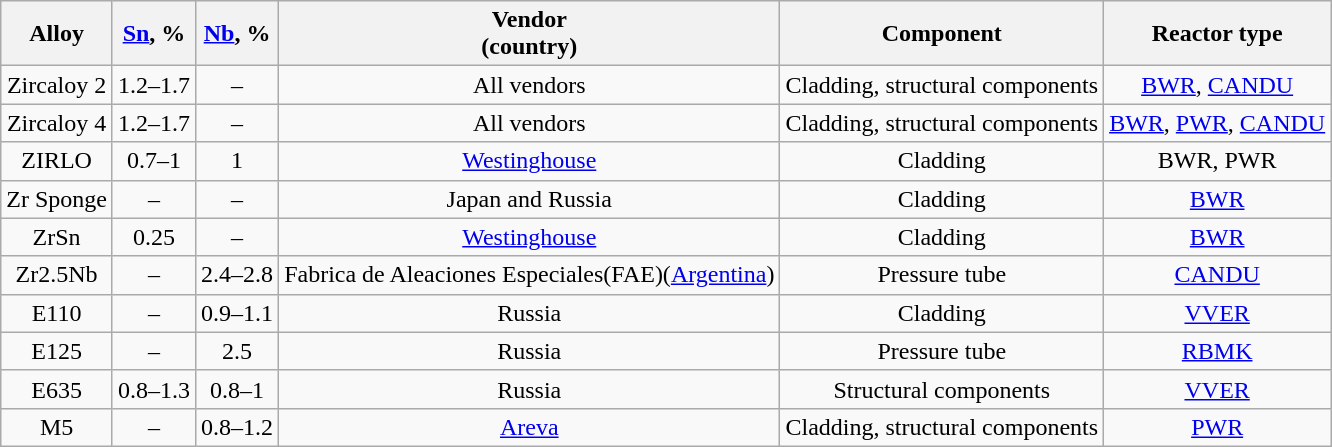<table class="wikitable" style="text-align:center">
<tr>
<th>Alloy</th>
<th><a href='#'>Sn</a>, %</th>
<th><a href='#'>Nb</a>, %</th>
<th>Vendor<br>(country)</th>
<th>Component</th>
<th>Reactor type</th>
</tr>
<tr>
<td>Zircaloy 2</td>
<td>1.2–1.7</td>
<td>–</td>
<td>All vendors</td>
<td>Cladding, structural components</td>
<td><a href='#'>BWR</a>, <a href='#'>CANDU</a></td>
</tr>
<tr>
<td>Zircaloy 4</td>
<td>1.2–1.7</td>
<td>–</td>
<td>All vendors</td>
<td>Cladding, structural components</td>
<td><a href='#'>BWR</a>, <a href='#'>PWR</a>, <a href='#'>CANDU</a></td>
</tr>
<tr>
<td>ZIRLO</td>
<td>0.7–1</td>
<td>1</td>
<td><a href='#'>Westinghouse</a></td>
<td>Cladding</td>
<td>BWR, PWR</td>
</tr>
<tr>
<td>Zr Sponge</td>
<td>–</td>
<td>–</td>
<td>Japan and Russia</td>
<td>Cladding</td>
<td><a href='#'>BWR</a></td>
</tr>
<tr>
<td>ZrSn</td>
<td>0.25</td>
<td>–</td>
<td><a href='#'>Westinghouse</a></td>
<td>Cladding</td>
<td><a href='#'>BWR</a></td>
</tr>
<tr>
<td>Zr2.5Nb</td>
<td>–</td>
<td>2.4–2.8</td>
<td>Fabrica de Aleaciones Especiales(FAE)(<a href='#'>Argentina</a>)</td>
<td>Pressure tube</td>
<td><a href='#'>CANDU</a></td>
</tr>
<tr>
<td>E110</td>
<td>–</td>
<td>0.9–1.1</td>
<td>Russia</td>
<td>Cladding</td>
<td><a href='#'>VVER</a></td>
</tr>
<tr>
<td>E125</td>
<td>–</td>
<td>2.5</td>
<td>Russia</td>
<td>Pressure tube</td>
<td><a href='#'>RBMK</a></td>
</tr>
<tr>
<td>E635</td>
<td>0.8–1.3</td>
<td>0.8–1</td>
<td>Russia</td>
<td>Structural components</td>
<td><a href='#'>VVER</a></td>
</tr>
<tr>
<td>M5</td>
<td>–</td>
<td>0.8–1.2</td>
<td><a href='#'>Areva</a></td>
<td>Cladding, structural components</td>
<td><a href='#'>PWR</a></td>
</tr>
</table>
